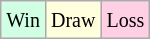<table class="wikitable">
<tr>
<td style="background-color: #d0ffe3;"><small>Win</small></td>
<td style="background-color: #ffffdd;"><small>Draw</small></td>
<td style="background-color: #ffd0e3;"><small>Loss</small></td>
</tr>
</table>
